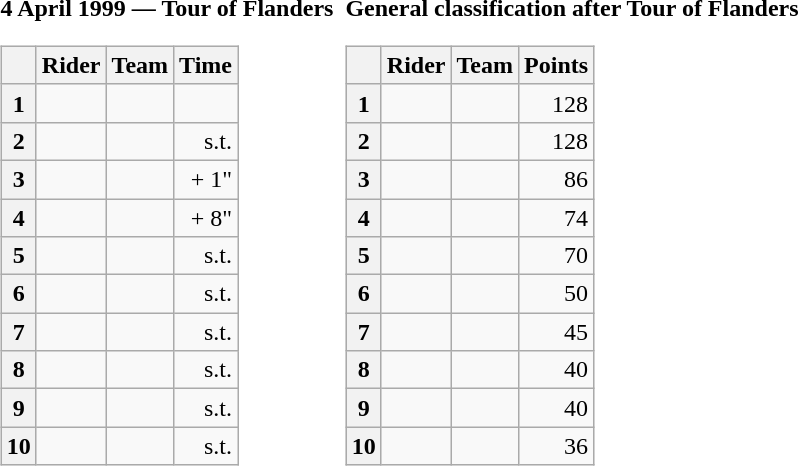<table>
<tr>
<td><strong>4 April 1999 — Tour of Flanders </strong><br><table class="wikitable">
<tr>
<th></th>
<th>Rider</th>
<th>Team</th>
<th>Time</th>
</tr>
<tr>
<th>1</th>
<td></td>
<td></td>
<td align="right"></td>
</tr>
<tr>
<th>2</th>
<td></td>
<td></td>
<td align="right">s.t.</td>
</tr>
<tr>
<th>3</th>
<td></td>
<td></td>
<td align="right">+ 1"</td>
</tr>
<tr>
<th>4</th>
<td></td>
<td></td>
<td align="right">+ 8"</td>
</tr>
<tr>
<th>5</th>
<td></td>
<td></td>
<td align="right">s.t.</td>
</tr>
<tr>
<th>6</th>
<td></td>
<td></td>
<td align="right">s.t.</td>
</tr>
<tr>
<th>7</th>
<td> </td>
<td></td>
<td align="right">s.t.</td>
</tr>
<tr>
<th>8</th>
<td></td>
<td></td>
<td align="right">s.t.</td>
</tr>
<tr>
<th>9</th>
<td></td>
<td></td>
<td align="right">s.t.</td>
</tr>
<tr>
<th>10</th>
<td></td>
<td></td>
<td align="right">s.t.</td>
</tr>
</table>
</td>
<td></td>
<td><strong>General classification after Tour of Flanders</strong><br><table class="wikitable">
<tr>
<th></th>
<th>Rider</th>
<th>Team</th>
<th>Points</th>
</tr>
<tr>
<th>1</th>
<td> </td>
<td></td>
<td align="right">128</td>
</tr>
<tr>
<th>2</th>
<td></td>
<td></td>
<td align="right">128</td>
</tr>
<tr>
<th>3</th>
<td></td>
<td></td>
<td align="right">86</td>
</tr>
<tr>
<th>4</th>
<td></td>
<td></td>
<td align="right">74</td>
</tr>
<tr>
<th>5</th>
<td></td>
<td></td>
<td align="right">70</td>
</tr>
<tr>
<th>6</th>
<td></td>
<td></td>
<td align="right">50</td>
</tr>
<tr>
<th>7</th>
<td></td>
<td></td>
<td align="right">45</td>
</tr>
<tr>
<th>8</th>
<td></td>
<td></td>
<td align="right">40</td>
</tr>
<tr>
<th>9</th>
<td></td>
<td></td>
<td align="right">40</td>
</tr>
<tr>
<th>10</th>
<td></td>
<td></td>
<td align="right">36</td>
</tr>
</table>
</td>
</tr>
</table>
